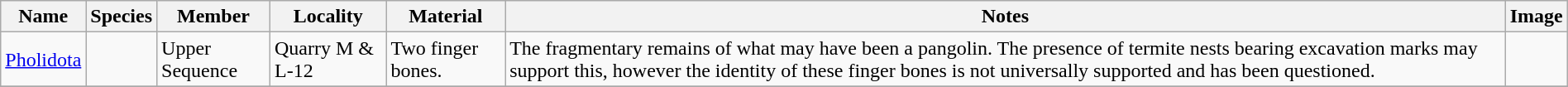<table class="wikitable" align="center" width="100%">
<tr>
<th>Name</th>
<th>Species</th>
<th>Member</th>
<th>Locality</th>
<th>Material</th>
<th>Notes</th>
<th>Image</th>
</tr>
<tr>
<td><a href='#'>Pholidota</a></td>
<td></td>
<td>Upper Sequence</td>
<td>Quarry M & L-12</td>
<td>Two finger bones.</td>
<td>The fragmentary remains of what may have been a pangolin. The presence of termite nests bearing excavation marks may support this, however the identity of these finger bones is not universally supported and has been questioned.</td>
<td></td>
</tr>
<tr>
</tr>
</table>
